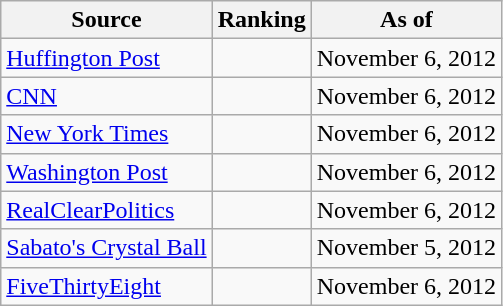<table class="wikitable" style="text-align:center">
<tr>
<th>Source</th>
<th>Ranking</th>
<th>As of</th>
</tr>
<tr>
<td align="left"><a href='#'>Huffington Post</a></td>
<td></td>
<td>November 6, 2012</td>
</tr>
<tr>
<td align="left"><a href='#'>CNN</a></td>
<td></td>
<td>November 6, 2012</td>
</tr>
<tr>
<td align=left><a href='#'>New York Times</a></td>
<td></td>
<td>November 6, 2012</td>
</tr>
<tr>
<td align="left"><a href='#'>Washington Post</a></td>
<td></td>
<td>November 6, 2012</td>
</tr>
<tr>
<td align="left"><a href='#'>RealClearPolitics</a></td>
<td></td>
<td>November 6, 2012</td>
</tr>
<tr>
<td align="left"><a href='#'>Sabato's Crystal Ball</a></td>
<td></td>
<td>November 5, 2012</td>
</tr>
<tr>
<td align="left"><a href='#'>FiveThirtyEight</a></td>
<td></td>
<td>November 6, 2012</td>
</tr>
</table>
